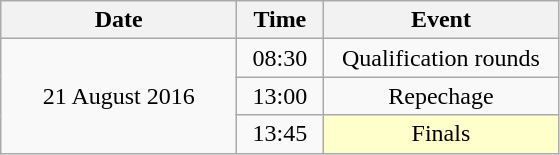<table class="wikitable" style="text-align:center;">
<tr>
<th width=150>Date</th>
<th width=50>Time</th>
<th width=150>Event</th>
</tr>
<tr>
<td rowspan=3>21 August 2016</td>
<td>08:30</td>
<td>Qualification rounds</td>
</tr>
<tr>
<td>13:00</td>
<td>Repechage</td>
</tr>
<tr>
<td>13:45</td>
<td bgcolor=ffffcc>Finals</td>
</tr>
</table>
